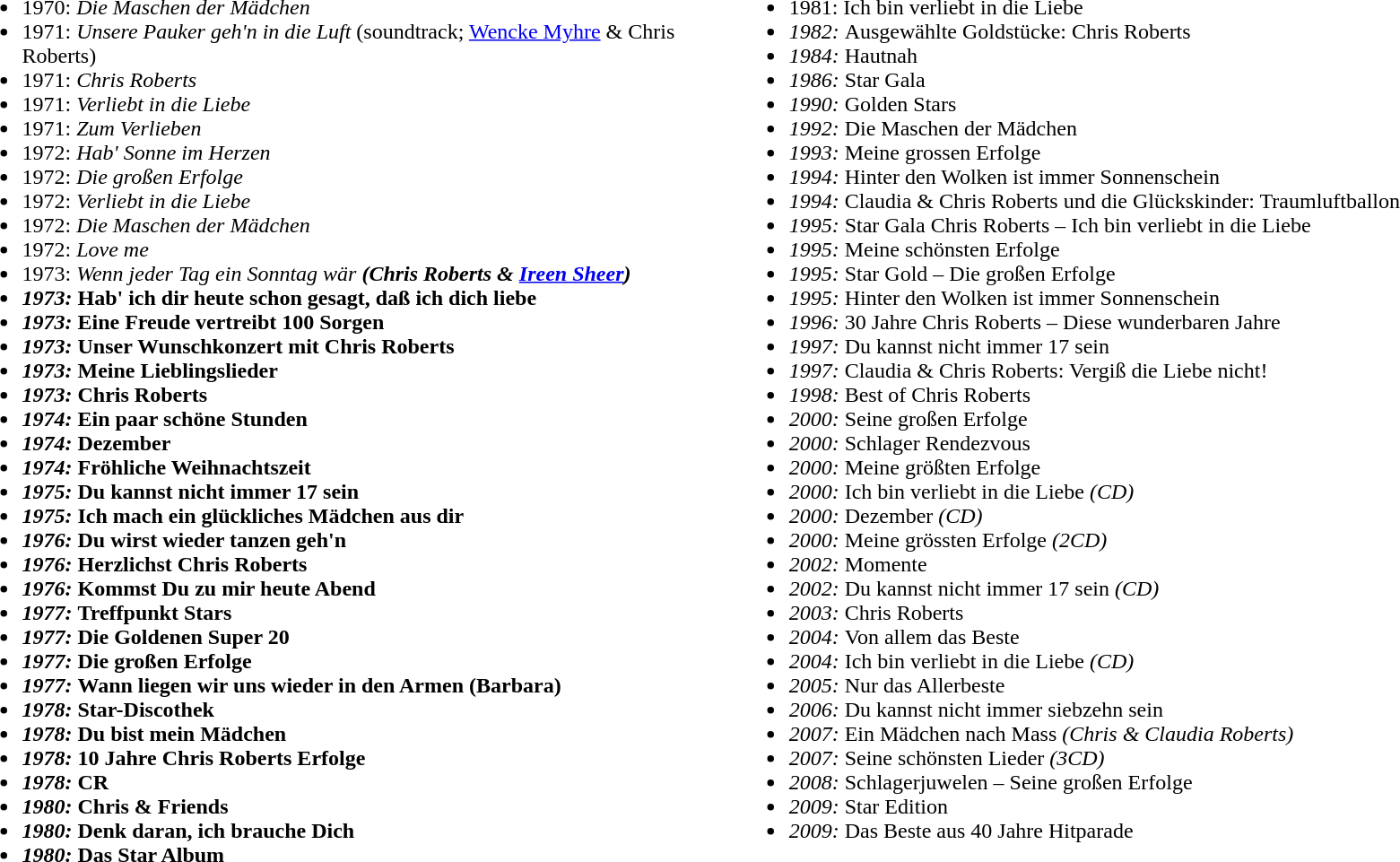<table style="width:100%;">
<tr>
<td style="vertical-align:top; width:28%;"><br><ul><li>1970: <em>Die Maschen der Mädchen</em></li><li>1971: <em>Unsere Pauker geh'n in die Luft</em> (soundtrack; <a href='#'>Wencke Myhre</a> & Chris Roberts)</li><li>1971: <em>Chris Roberts</em></li><li>1971: <em>Verliebt in die Liebe</em></li><li>1971: <em>Zum Verlieben</em></li><li>1972: <em>Hab' Sonne im Herzen</em></li><li>1972: <em>Die großen Erfolge</em></li><li>1972: <em>Verliebt in die Liebe</em></li><li>1972: <em>Die Maschen der Mädchen</em></li><li>1972: <em>Love me</em></li><li>1973: <em>Wenn jeder Tag ein Sonntag wär<strong> (Chris Roberts & <a href='#'>Ireen Sheer</a>)</li><li>1973: </em>Hab' ich dir heute schon gesagt, daß ich dich liebe<em></li><li>1973: </em>Eine Freude vertreibt 100 Sorgen<em></li><li>1973: </em>Unser Wunschkonzert mit Chris Roberts<em></li><li>1973: </em>Meine Lieblingslieder<em></li><li>1973: </em>Chris Roberts<em></li><li>1974: </em>Ein paar schöne Stunden<em></li><li>1974: </em>Dezember<em></li><li>1974: </em>Fröhliche Weihnachtszeit<em></li><li>1975: </em>Du kannst nicht immer 17 sein<em></li><li>1975: </em>Ich mach ein glückliches Mädchen aus dir<em></li><li>1976: </em>Du wirst wieder tanzen geh'n<em></li><li>1976: </em>Herzlichst Chris Roberts<em></li><li>1976: </em>Kommst Du zu mir heute Abend<em></li><li>1977: </em>Treffpunkt Stars<em></li><li>1977: </em>Die Goldenen Super 20<em></li><li>1977: </em>Die großen Erfolge<em></li><li>1977: </em>Wann liegen wir uns wieder in den Armen (Barbara)<em></li><li>1978: </em>Star-Discothek<em></li><li>1978: </em>Du bist mein Mädchen<em></li><li>1978: </em>10 Jahre Chris Roberts Erfolge<em></li><li>1978: </em>CR<em></li><li>1980: </em>Chris & Friends<em></li><li>1980: </em>Denk daran, ich brauche Dich<em></li><li>1980: </em>Das Star Album<em></li></ul></td>
<td style="vertical-align:top; width:34%;"><br><ul><li>1981: </em>Ich bin verliebt in die Liebe<em></li><li>1982: </em>Ausgewählte Goldstücke: Chris Roberts<em></li><li>1984: </em>Hautnah<em></li><li>1986: </em>Star Gala<em></li><li>1990: </em>Golden Stars<em></li><li>1992: </em>Die Maschen der Mädchen<em></li><li>1993: </em>Meine grossen Erfolge<em></li><li>1994: </em>Hinter den Wolken ist immer Sonnenschein<em></li><li>1994: </em>Claudia & Chris Roberts und die Glückskinder: Traumluftballon<em></li><li>1995: </em>Star Gala Chris Roberts – Ich bin verliebt in die Liebe<em></li><li>1995: </em>Meine schönsten Erfolge<em></li><li>1995: </em>Star Gold – Die großen Erfolge<em></li><li>1995: </em>Hinter den Wolken ist immer Sonnenschein<em></li><li>1996: </em>30 Jahre Chris Roberts – Diese wunderbaren Jahre<em></li><li>1997: </em>Du kannst nicht immer 17 sein<em></li><li>1997: </em>Claudia & Chris Roberts: Vergiß die Liebe nicht!<em></li><li>1998: </em>Best of Chris Roberts<em></li><li>2000: </em>Seine großen Erfolge<em></li><li>2000: </em>Schlager Rendezvous<em></li><li>2000: </em>Meine größten Erfolge<em></li><li>2000: </em>Ich bin verliebt in die Liebe<em> (CD)</li><li>2000: </em>Dezember<em> (CD)</li><li>2000: </em>Meine grössten Erfolge<em> (2CD)</li><li>2002: </em>Momente<em></li><li>2002: </em>Du kannst nicht immer 17 sein<em> (CD)</li><li>2003: </em>Chris Roberts<em></li><li>2004: </em>Von allem das Beste<em></li><li>2004: </em>Ich bin verliebt in die Liebe<em> (CD)</li><li>2005: </em>Nur das Allerbeste<em></li><li>2006: </em>Du kannst nicht immer siebzehn sein<em></li><li>2007: </em>Ein Mädchen nach Mass<em> (Chris & Claudia Roberts)</li><li>2007: </em>Seine schönsten Lieder<em> (3CD)</li><li>2008: </em>Schlagerjuwelen – Seine großen Erfolge<em></li><li>2009: </em>Star Edition<em></li><li>2009: </em>Das Beste aus 40 Jahre Hitparade<em></li></ul></td>
</tr>
</table>
